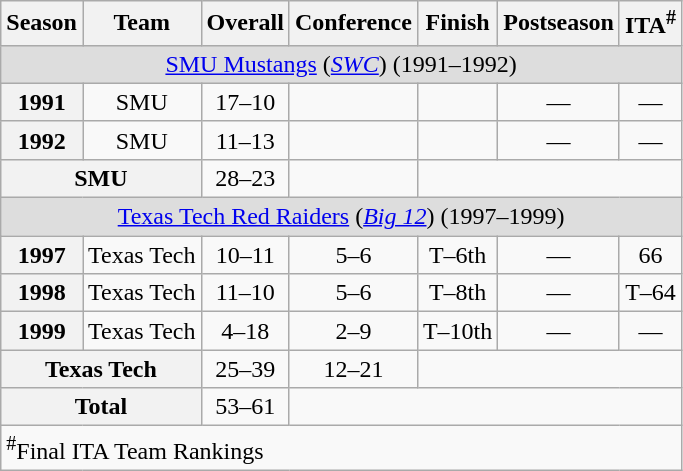<table class="wikitable" style="text-align:center">
<tr>
<th>Season</th>
<th>Team</th>
<th>Overall</th>
<th>Conference</th>
<th>Finish</th>
<th>Postseason</th>
<th>ITA<sup>#</sup></th>
</tr>
<tr>
<td colspan="7" bgcolor="#DDDDDD"><a href='#'>SMU Mustangs</a> (<em><a href='#'>SWC</a></em>) (1991–1992)</td>
</tr>
<tr>
<th scope="row">1991</th>
<td>SMU</td>
<td>17–10</td>
<td></td>
<td></td>
<td>—</td>
<td>—</td>
</tr>
<tr>
<th scope="row">1992</th>
<td>SMU</td>
<td>11–13</td>
<td></td>
<td></td>
<td>—</td>
<td>—</td>
</tr>
<tr>
<th scope="row" colspan="2">SMU</th>
<td>28–23</td>
<td></td>
<td colspan="4"></td>
</tr>
<tr>
<td colspan="7" bgcolor="#DDDDDD"><a href='#'>Texas Tech Red Raiders</a> (<em><a href='#'>Big 12</a></em>) (1997–1999)</td>
</tr>
<tr>
<th scope="row">1997</th>
<td>Texas Tech</td>
<td>10–11</td>
<td>5–6</td>
<td>T–6th</td>
<td>—</td>
<td>66</td>
</tr>
<tr>
<th scope="row">1998</th>
<td>Texas Tech</td>
<td>11–10</td>
<td>5–6</td>
<td>T–8th</td>
<td>—</td>
<td>T–64</td>
</tr>
<tr>
<th scope="row">1999</th>
<td>Texas Tech</td>
<td>4–18</td>
<td>2–9</td>
<td>T–10th</td>
<td>—</td>
<td>—</td>
</tr>
<tr>
<th scope="row" colspan="2">Texas Tech</th>
<td>25–39</td>
<td>12–21</td>
<td colspan="3"></td>
</tr>
<tr>
<th scope="row" colspan="2">Total</th>
<td>53–61</td>
<td colspan="4"></td>
</tr>
<tr>
<td colspan="7" style="text-align:left"><sup>#</sup>Final ITA Team Rankings</td>
</tr>
</table>
